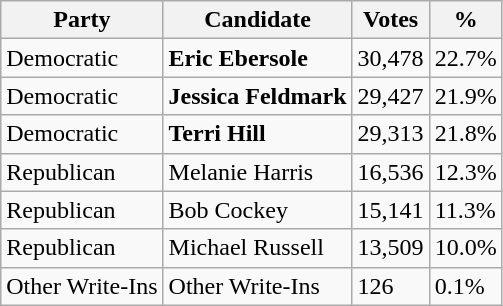<table class="wikitable">
<tr>
<th>Party</th>
<th>Candidate</th>
<th>Votes</th>
<th>%</th>
</tr>
<tr>
<td>Democratic</td>
<td><strong>Eric Ebersole</strong></td>
<td>30,478</td>
<td>22.7%</td>
</tr>
<tr>
<td>Democratic</td>
<td><strong>Jessica Feldmark</strong></td>
<td>29,427</td>
<td>21.9%</td>
</tr>
<tr>
<td>Democratic</td>
<td><strong>Terri Hill</strong></td>
<td>29,313</td>
<td>21.8%</td>
</tr>
<tr>
<td>Republican</td>
<td>Melanie Harris</td>
<td>16,536</td>
<td>12.3%</td>
</tr>
<tr>
<td>Republican</td>
<td>Bob Cockey</td>
<td>15,141</td>
<td>11.3%</td>
</tr>
<tr>
<td>Republican</td>
<td>Michael Russell</td>
<td>13,509</td>
<td>10.0%</td>
</tr>
<tr>
<td>Other Write-Ins</td>
<td>Other Write-Ins</td>
<td>126</td>
<td>0.1%</td>
</tr>
</table>
